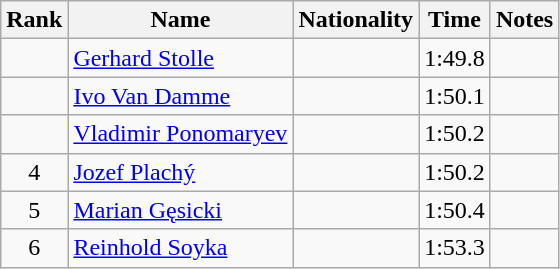<table class="wikitable sortable" style="text-align:center">
<tr>
<th>Rank</th>
<th>Name</th>
<th>Nationality</th>
<th>Time</th>
<th>Notes</th>
</tr>
<tr>
<td></td>
<td align="left"><a href='#'>Gerhard Stolle</a></td>
<td align=left></td>
<td>1:49.8</td>
<td></td>
</tr>
<tr>
<td></td>
<td align="left"><a href='#'>Ivo Van Damme</a></td>
<td align=left></td>
<td>1:50.1</td>
<td></td>
</tr>
<tr>
<td></td>
<td align="left"><a href='#'>Vladimir Ponomaryev</a></td>
<td align=left></td>
<td>1:50.2</td>
<td></td>
</tr>
<tr>
<td>4</td>
<td align="left"><a href='#'>Jozef Plachý</a></td>
<td align=left></td>
<td>1:50.2</td>
<td></td>
</tr>
<tr>
<td>5</td>
<td align="left"><a href='#'>Marian Gęsicki</a></td>
<td align=left></td>
<td>1:50.4</td>
<td></td>
</tr>
<tr>
<td>6</td>
<td align="left"><a href='#'>Reinhold Soyka</a></td>
<td align=left></td>
<td>1:53.3</td>
<td></td>
</tr>
</table>
